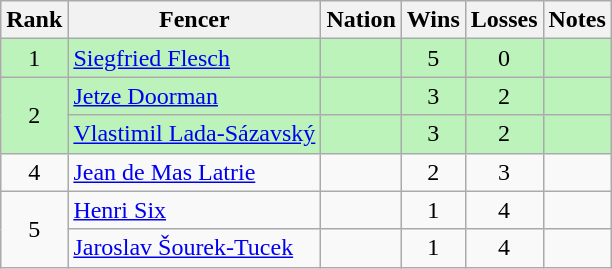<table class="wikitable sortable" style="text-align:center">
<tr>
<th>Rank</th>
<th>Fencer</th>
<th>Nation</th>
<th>Wins</th>
<th>Losses</th>
<th>Notes</th>
</tr>
<tr bgcolor=bbf3bb>
<td>1</td>
<td align=left><a href='#'>Siegfried Flesch</a></td>
<td align=left></td>
<td>5</td>
<td>0</td>
<td></td>
</tr>
<tr bgcolor=bbf3bb>
<td rowspan=2>2</td>
<td align=left><a href='#'>Jetze Doorman</a></td>
<td align=left></td>
<td>3</td>
<td>2</td>
<td></td>
</tr>
<tr bgcolor=bbf3bb>
<td align=left><a href='#'>Vlastimil Lada-Sázavský</a></td>
<td align=left></td>
<td>3</td>
<td>2</td>
<td></td>
</tr>
<tr>
<td>4</td>
<td align=left><a href='#'>Jean de Mas Latrie</a></td>
<td align=left></td>
<td>2</td>
<td>3</td>
<td></td>
</tr>
<tr>
<td rowspan=2>5</td>
<td align=left><a href='#'>Henri Six</a></td>
<td align=left></td>
<td>1</td>
<td>4</td>
<td></td>
</tr>
<tr>
<td align=left><a href='#'>Jaroslav Šourek-Tucek</a></td>
<td align=left></td>
<td>1</td>
<td>4</td>
<td></td>
</tr>
</table>
